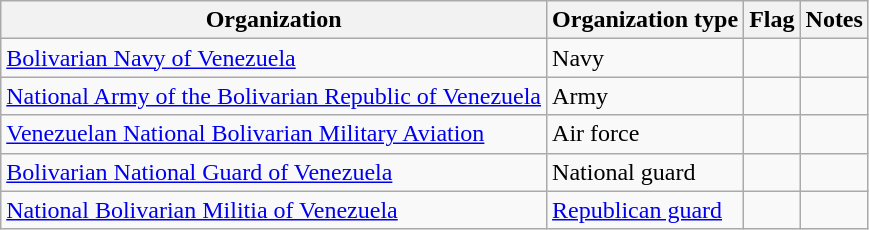<table class="wikitable">
<tr>
<th>Organization</th>
<th>Organization type</th>
<th>Flag</th>
<th>Notes</th>
</tr>
<tr>
<td><a href='#'>Bolivarian Navy of Venezuela</a></td>
<td>Navy</td>
<td></td>
<td></td>
</tr>
<tr>
<td><a href='#'>National Army of the Bolivarian Republic of Venezuela</a></td>
<td>Army</td>
<td></td>
<td></td>
</tr>
<tr>
<td><a href='#'>Venezuelan National Bolivarian Military Aviation</a></td>
<td>Air force</td>
<td></td>
<td></td>
</tr>
<tr>
<td><a href='#'>Bolivarian National Guard of Venezuela</a></td>
<td>National guard</td>
<td></td>
<td></td>
</tr>
<tr>
<td><a href='#'>National Bolivarian Militia of Venezuela</a></td>
<td><a href='#'>Republican guard</a></td>
<td></td>
<td></td>
</tr>
</table>
